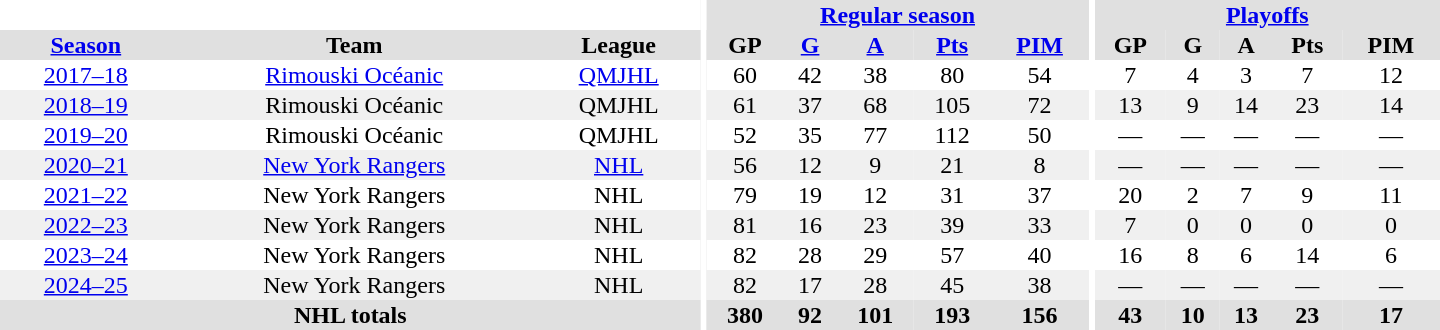<table border="0" cellpadding="1" cellspacing="0" style="text-align:center; width:60em;">
<tr bgcolor="#e0e0e0">
<th colspan="3" bgcolor="#ffffff"></th>
<th rowspan="99" bgcolor="#ffffff"></th>
<th colspan="5"><a href='#'>Regular season</a></th>
<th rowspan="99" bgcolor="#ffffff"></th>
<th colspan="5"><a href='#'>Playoffs</a></th>
</tr>
<tr bgcolor="#e0e0e0">
<th><a href='#'>Season</a></th>
<th>Team</th>
<th>League</th>
<th>GP</th>
<th><a href='#'>G</a></th>
<th><a href='#'>A</a></th>
<th><a href='#'>Pts</a></th>
<th><a href='#'>PIM</a></th>
<th>GP</th>
<th>G</th>
<th>A</th>
<th>Pts</th>
<th>PIM</th>
</tr>
<tr>
<td><a href='#'>2017–18</a></td>
<td><a href='#'>Rimouski Océanic</a></td>
<td><a href='#'>QMJHL</a></td>
<td>60</td>
<td>42</td>
<td>38</td>
<td>80</td>
<td>54</td>
<td>7</td>
<td>4</td>
<td>3</td>
<td>7</td>
<td>12</td>
</tr>
<tr bgcolor="#f0f0f0">
<td><a href='#'>2018–19</a></td>
<td>Rimouski Océanic</td>
<td>QMJHL</td>
<td>61</td>
<td>37</td>
<td>68</td>
<td>105</td>
<td>72</td>
<td>13</td>
<td>9</td>
<td>14</td>
<td>23</td>
<td>14</td>
</tr>
<tr>
<td><a href='#'>2019–20</a></td>
<td>Rimouski Océanic</td>
<td>QMJHL</td>
<td>52</td>
<td>35</td>
<td>77</td>
<td>112</td>
<td>50</td>
<td>—</td>
<td>—</td>
<td>—</td>
<td>—</td>
<td>—</td>
</tr>
<tr bgcolor="#f0f0f0">
<td><a href='#'>2020–21</a></td>
<td><a href='#'>New York Rangers</a></td>
<td><a href='#'>NHL</a></td>
<td>56</td>
<td>12</td>
<td>9</td>
<td>21</td>
<td>8</td>
<td>—</td>
<td>—</td>
<td>—</td>
<td>—</td>
<td>—</td>
</tr>
<tr>
<td><a href='#'>2021–22</a></td>
<td>New York Rangers</td>
<td>NHL</td>
<td>79</td>
<td>19</td>
<td>12</td>
<td>31</td>
<td>37</td>
<td>20</td>
<td>2</td>
<td>7</td>
<td>9</td>
<td>11</td>
</tr>
<tr bgcolor="#f0f0f0">
<td><a href='#'>2022–23</a></td>
<td>New York Rangers</td>
<td>NHL</td>
<td>81</td>
<td>16</td>
<td>23</td>
<td>39</td>
<td>33</td>
<td>7</td>
<td>0</td>
<td>0</td>
<td>0</td>
<td>0</td>
</tr>
<tr>
<td><a href='#'>2023–24</a></td>
<td>New York Rangers</td>
<td>NHL</td>
<td>82</td>
<td>28</td>
<td>29</td>
<td>57</td>
<td>40</td>
<td>16</td>
<td>8</td>
<td>6</td>
<td>14</td>
<td>6</td>
</tr>
<tr bgcolor="#f0f0f0">
<td><a href='#'>2024–25</a></td>
<td>New York Rangers</td>
<td>NHL</td>
<td>82</td>
<td>17</td>
<td>28</td>
<td>45</td>
<td>38</td>
<td>—</td>
<td>—</td>
<td>—</td>
<td>—</td>
<td>—</td>
</tr>
<tr bgcolor="#e0e0e0">
<th colspan="3">NHL totals</th>
<th>380</th>
<th>92</th>
<th>101</th>
<th>193</th>
<th>156</th>
<th>43</th>
<th>10</th>
<th>13</th>
<th>23</th>
<th>17</th>
</tr>
</table>
